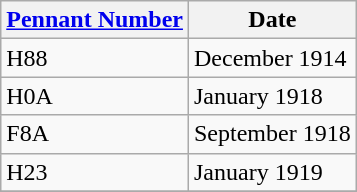<table class="wikitable" style="text-align:left">
<tr>
<th><a href='#'>Pennant Number</a></th>
<th>Date</th>
</tr>
<tr>
<td>H88</td>
<td>December 1914</td>
</tr>
<tr>
<td>H0A</td>
<td>January 1918</td>
</tr>
<tr>
<td>F8A</td>
<td>September 1918</td>
</tr>
<tr>
<td>H23</td>
<td>January 1919</td>
</tr>
<tr>
</tr>
</table>
